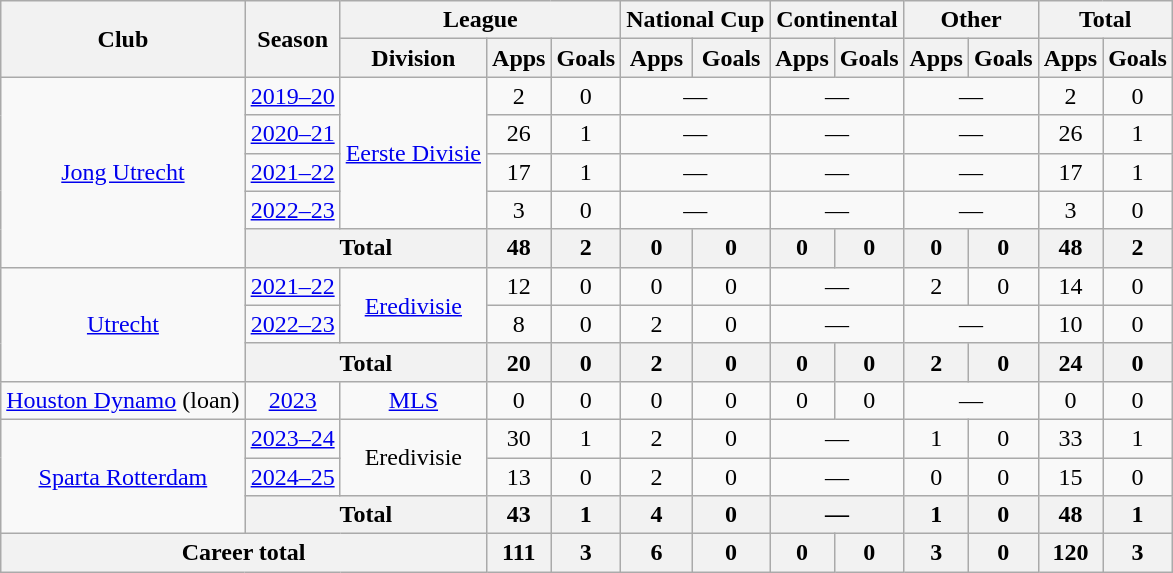<table class="wikitable" style="text-align: center;">
<tr>
<th rowspan="2">Club</th>
<th rowspan="2">Season</th>
<th colspan="3">League</th>
<th colspan="2">National Cup</th>
<th colspan="2">Continental</th>
<th colspan="2">Other</th>
<th colspan="2">Total</th>
</tr>
<tr>
<th>Division</th>
<th>Apps</th>
<th>Goals</th>
<th>Apps</th>
<th>Goals</th>
<th>Apps</th>
<th>Goals</th>
<th>Apps</th>
<th>Goals</th>
<th>Apps</th>
<th>Goals</th>
</tr>
<tr>
<td rowspan="5"><a href='#'>Jong Utrecht</a></td>
<td><a href='#'>2019–20</a></td>
<td rowspan="4"><a href='#'>Eerste Divisie</a></td>
<td>2</td>
<td>0</td>
<td colspan="2">—</td>
<td colspan="2">—</td>
<td colspan="2">—</td>
<td>2</td>
<td>0</td>
</tr>
<tr>
<td><a href='#'>2020–21</a></td>
<td>26</td>
<td>1</td>
<td colspan="2">—</td>
<td colspan="2">—</td>
<td colspan="2">—</td>
<td>26</td>
<td>1</td>
</tr>
<tr>
<td><a href='#'>2021–22</a></td>
<td>17</td>
<td>1</td>
<td colspan="2">—</td>
<td colspan="2">—</td>
<td colspan="2">—</td>
<td>17</td>
<td>1</td>
</tr>
<tr>
<td><a href='#'>2022–23</a></td>
<td>3</td>
<td>0</td>
<td colspan="2">—</td>
<td colspan="2">—</td>
<td colspan="2">—</td>
<td>3</td>
<td>0</td>
</tr>
<tr>
<th colspan="2">Total</th>
<th>48</th>
<th>2</th>
<th>0</th>
<th>0</th>
<th>0</th>
<th>0</th>
<th>0</th>
<th>0</th>
<th>48</th>
<th>2</th>
</tr>
<tr>
<td rowspan="3"><a href='#'>Utrecht</a></td>
<td><a href='#'>2021–22</a></td>
<td rowspan="2"><a href='#'>Eredivisie</a></td>
<td>12</td>
<td>0</td>
<td>0</td>
<td>0</td>
<td colspan="2">—</td>
<td>2</td>
<td>0</td>
<td>14</td>
<td>0</td>
</tr>
<tr>
<td><a href='#'>2022–23</a></td>
<td>8</td>
<td>0</td>
<td>2</td>
<td>0</td>
<td colspan="2">—</td>
<td colspan="2">—</td>
<td>10</td>
<td>0</td>
</tr>
<tr>
<th colspan="2">Total</th>
<th>20</th>
<th>0</th>
<th>2</th>
<th>0</th>
<th>0</th>
<th>0</th>
<th>2</th>
<th>0</th>
<th>24</th>
<th>0</th>
</tr>
<tr>
<td><a href='#'>Houston Dynamo</a> (loan)</td>
<td><a href='#'>2023</a></td>
<td><a href='#'>MLS</a></td>
<td>0</td>
<td>0</td>
<td>0</td>
<td>0</td>
<td>0</td>
<td>0</td>
<td colspan="2">—</td>
<td>0</td>
<td>0</td>
</tr>
<tr>
<td rowspan="3"><a href='#'>Sparta Rotterdam</a></td>
<td><a href='#'>2023–24</a></td>
<td rowspan="2">Eredivisie</td>
<td>30</td>
<td>1</td>
<td>2</td>
<td>0</td>
<td colspan="2">—</td>
<td>1</td>
<td>0</td>
<td>33</td>
<td>1</td>
</tr>
<tr>
<td><a href='#'>2024–25</a></td>
<td>13</td>
<td>0</td>
<td>2</td>
<td>0</td>
<td colspan="2">—</td>
<td>0</td>
<td>0</td>
<td>15</td>
<td>0</td>
</tr>
<tr>
<th colspan="2">Total</th>
<th>43</th>
<th>1</th>
<th>4</th>
<th>0</th>
<th colspan="2">—</th>
<th>1</th>
<th>0</th>
<th>48</th>
<th>1</th>
</tr>
<tr>
<th colspan="3">Career total</th>
<th>111</th>
<th>3</th>
<th>6</th>
<th>0</th>
<th>0</th>
<th>0</th>
<th>3</th>
<th>0</th>
<th>120</th>
<th>3</th>
</tr>
</table>
